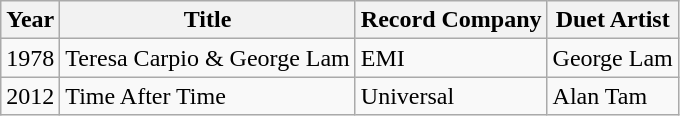<table class="wikitable">
<tr>
<th>Year</th>
<th>Title</th>
<th>Record Company</th>
<th>Duet Artist</th>
</tr>
<tr>
<td>1978</td>
<td>Teresa Carpio & George Lam</td>
<td>EMI</td>
<td>George Lam</td>
</tr>
<tr>
<td>2012</td>
<td>Time After Time</td>
<td>Universal</td>
<td>Alan Tam</td>
</tr>
</table>
